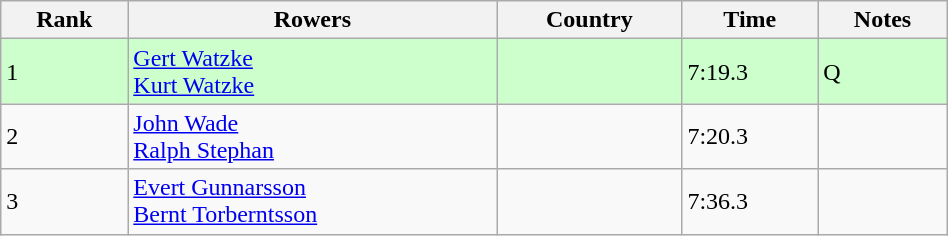<table class="wikitable" width=50%>
<tr>
<th>Rank</th>
<th>Rowers</th>
<th>Country</th>
<th>Time</th>
<th>Notes</th>
</tr>
<tr bgcolor=ccffcc>
<td>1</td>
<td><a href='#'>Gert Watzke</a><br><a href='#'>Kurt Watzke</a></td>
<td></td>
<td>7:19.3</td>
<td>Q</td>
</tr>
<tr>
<td>2</td>
<td><a href='#'>John Wade</a><br><a href='#'>Ralph Stephan</a></td>
<td></td>
<td>7:20.3</td>
<td></td>
</tr>
<tr>
<td>3</td>
<td><a href='#'>Evert Gunnarsson</a><br><a href='#'>Bernt Torberntsson</a></td>
<td></td>
<td>7:36.3</td>
<td></td>
</tr>
</table>
